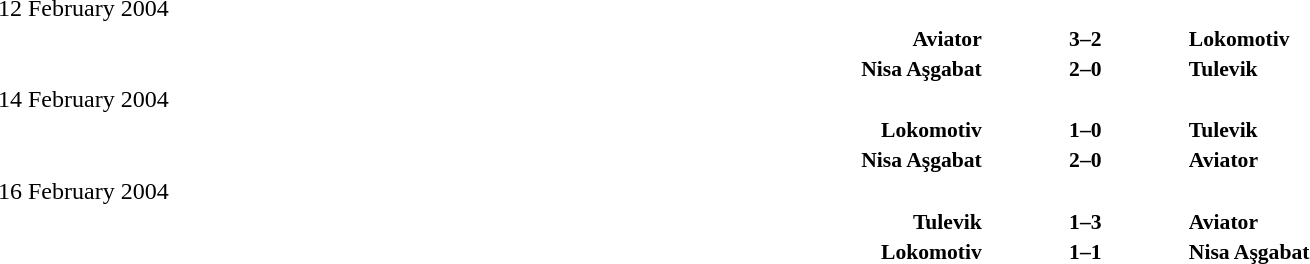<table width=100% cellspacing=1>
<tr>
<th></th>
<th></th>
<th></th>
</tr>
<tr>
<td>12 February 2004</td>
</tr>
<tr style=font-size:90%>
<td align=right><strong>Aviator</strong></td>
<td align=center><strong>3–2</strong></td>
<td><strong>Lokomotiv</strong></td>
</tr>
<tr style=font-size:90%>
<td align=right><strong>Nisa Aşgabat</strong></td>
<td align=center><strong>2–0</strong></td>
<td><strong>Tulevik</strong></td>
</tr>
<tr>
<td>14 February 2004</td>
</tr>
<tr style=font-size:90%>
<td align=right><strong>Lokomotiv</strong></td>
<td align=center><strong>1–0</strong></td>
<td><strong>Tulevik</strong></td>
</tr>
<tr style=font-size:90%>
<td align=right><strong>Nisa Aşgabat</strong></td>
<td align=center><strong>2–0</strong></td>
<td><strong>Aviator</strong></td>
</tr>
<tr>
<td>16 February 2004</td>
</tr>
<tr style=font-size:90%>
<td align=right><strong>Tulevik</strong></td>
<td align=center><strong>1–3</strong></td>
<td><strong>Aviator</strong></td>
</tr>
<tr style=font-size:90%>
<td align=right><strong>Lokomotiv</strong></td>
<td align=center><strong>1–1</strong></td>
<td><strong>Nisa Aşgabat</strong></td>
</tr>
</table>
